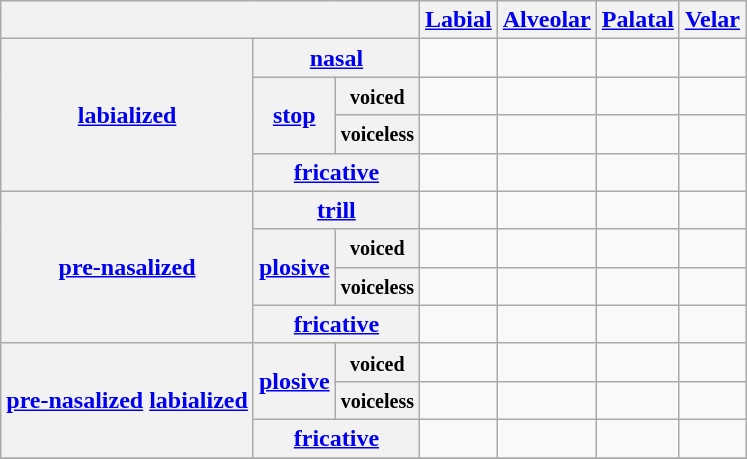<table class="wikitable" style="text-align:center">
<tr>
<th colspan=3 rowspan=1></th>
<th><a href='#'>Labial</a></th>
<th><a href='#'>Alveolar</a></th>
<th><a href='#'>Palatal</a></th>
<th><a href='#'>Velar</a></th>
</tr>
<tr>
<th rowspan=4><a href='#'>labialized</a></th>
<th colspan=2><a href='#'>nasal</a></th>
<td></td>
<td></td>
<td></td>
<td></td>
</tr>
<tr>
<th rowspan=2><a href='#'>stop</a></th>
<th><small>voiced</small></th>
<td></td>
<td></td>
<td></td>
<td></td>
</tr>
<tr>
<th><small>voiceless</small></th>
<td></td>
<td></td>
<td></td>
<td></td>
</tr>
<tr>
<th colspan=2><a href='#'>fricative</a></th>
<td></td>
<td></td>
<td></td>
<td></td>
</tr>
<tr>
<th rowspan=4><a href='#'>pre-nasalized</a></th>
<th colspan=2><a href='#'>trill</a></th>
<td></td>
<td></td>
<td></td>
<td></td>
</tr>
<tr>
<th rowspan=2><a href='#'>plosive</a></th>
<th><small>voiced</small></th>
<td></td>
<td></td>
<td></td>
<td></td>
</tr>
<tr>
<th><small>voiceless</small></th>
<td></td>
<td></td>
<td></td>
<td></td>
</tr>
<tr>
<th colspan=2><a href='#'>fricative</a></th>
<td></td>
<td></td>
<td></td>
<td></td>
</tr>
<tr>
<th rowspan=3><a href='#'>pre-nasalized</a> <a href='#'>labialized</a></th>
<th rowspan=2><a href='#'>plosive</a></th>
<th><small>voiced</small></th>
<td></td>
<td></td>
<td></td>
<td></td>
</tr>
<tr>
<th><small>voiceless</small></th>
<td></td>
<td></td>
<td></td>
<td></td>
</tr>
<tr>
<th colspan=2><a href='#'>fricative</a></th>
<td></td>
<td></td>
<td></td>
<td></td>
</tr>
<tr>
</tr>
</table>
